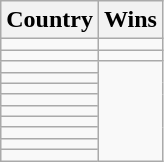<table class="wikitable sortable" style="border-collapse:collapse">
<tr>
<th>Country</th>
<th>Wins</th>
</tr>
<tr>
<td></td>
<td align="center"></td>
</tr>
<tr>
<td></td>
<td align="center"></td>
</tr>
<tr>
<td></td>
<td align="center" rowspan="9"></td>
</tr>
<tr>
<td></td>
</tr>
<tr>
<td></td>
</tr>
<tr>
<td></td>
</tr>
<tr>
<td></td>
</tr>
<tr>
<td></td>
</tr>
<tr>
<td></td>
</tr>
<tr>
<td></td>
</tr>
<tr>
<td></td>
</tr>
</table>
